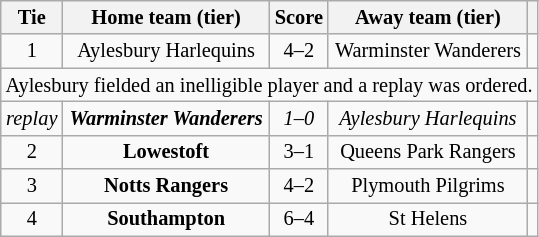<table class="wikitable" style="text-align:center; font-size:85%">
<tr>
<th>Tie</th>
<th>Home team (tier)</th>
<th>Score</th>
<th>Away team (tier)</th>
<th></th>
</tr>
<tr>
<td align="center">1</td>
<td>Aylesbury Harlequins</td>
<td align="center">4–2</td>
<td>Warminster Wanderers</td>
<td></td>
</tr>
<tr>
<td colspan="5" align="center">Aylesbury fielded an inelligible player and a replay was ordered.</td>
</tr>
<tr>
<td align="center"><em>replay</em></td>
<td><strong><em>Warminster Wanderers</em></strong></td>
<td align="center"><em>1–0</em></td>
<td><em>Aylesbury Harlequins</em></td>
<td></td>
</tr>
<tr>
<td align="center">2</td>
<td><strong>Lowestoft</strong></td>
<td align="center">3–1</td>
<td>Queens Park Rangers</td>
<td></td>
</tr>
<tr>
<td align="center">3</td>
<td><strong>Notts Rangers</strong></td>
<td align="center">4–2</td>
<td>Plymouth Pilgrims</td>
<td></td>
</tr>
<tr>
<td align="center">4</td>
<td><strong>Southampton</strong></td>
<td align="center">6–4 </td>
<td>St Helens</td>
<td></td>
</tr>
</table>
